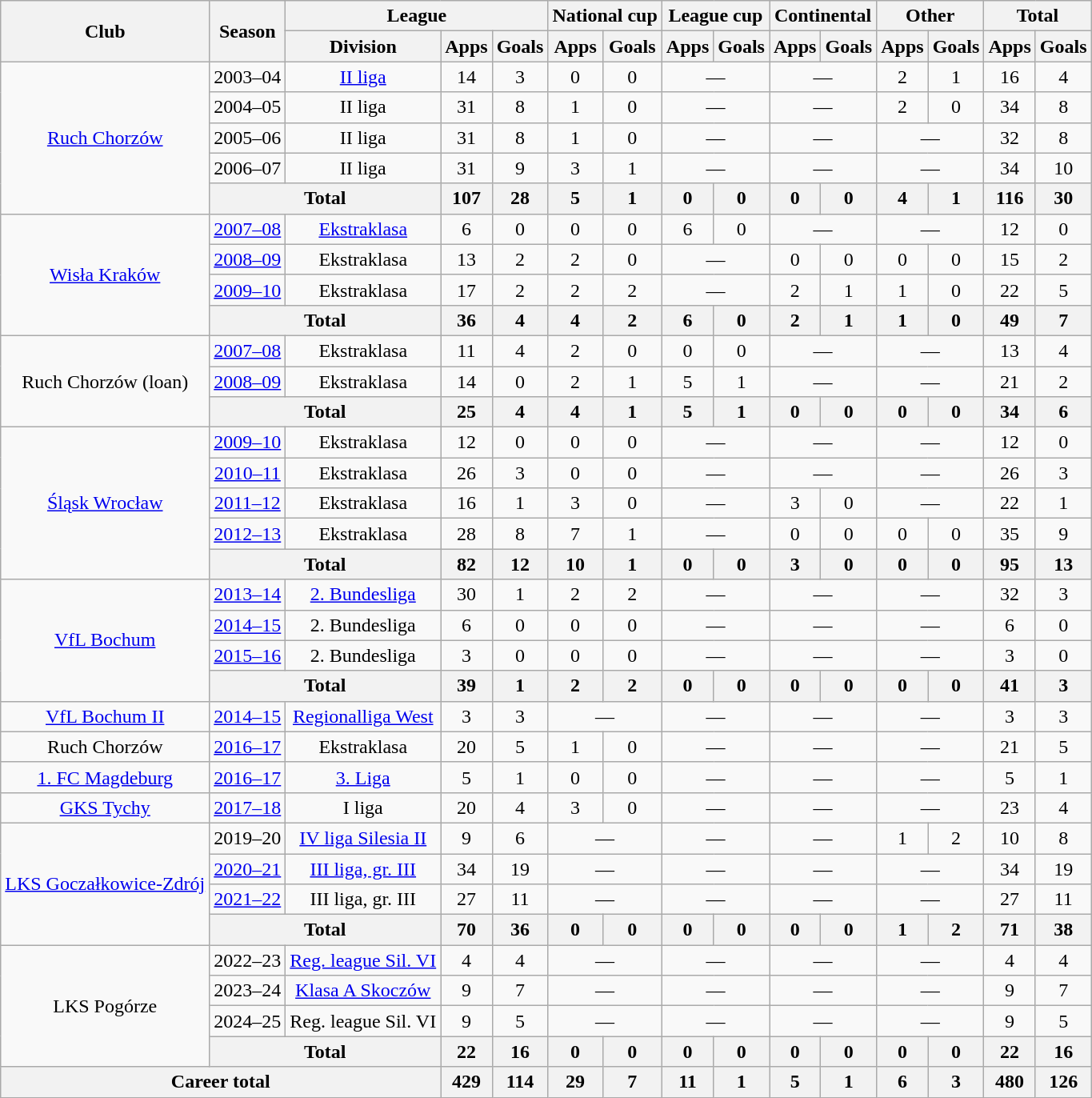<table class="wikitable" style="text-align:center">
<tr>
<th rowspan="2">Club</th>
<th rowspan="2">Season</th>
<th colspan="3">League</th>
<th colspan="2">National cup</th>
<th colspan="2">League cup</th>
<th colspan="2">Continental</th>
<th colspan="2">Other</th>
<th colspan="2">Total</th>
</tr>
<tr>
<th>Division</th>
<th>Apps</th>
<th>Goals</th>
<th>Apps</th>
<th>Goals</th>
<th>Apps</th>
<th>Goals</th>
<th>Apps</th>
<th>Goals</th>
<th>Apps</th>
<th>Goals</th>
<th>Apps</th>
<th>Goals</th>
</tr>
<tr>
<td rowspan="5"><a href='#'>Ruch Chorzów</a></td>
<td>2003–04</td>
<td><a href='#'>II liga</a></td>
<td>14</td>
<td>3</td>
<td>0</td>
<td>0</td>
<td colspan="2">—</td>
<td colspan="2">—</td>
<td>2</td>
<td>1</td>
<td>16</td>
<td>4</td>
</tr>
<tr>
<td>2004–05</td>
<td>II liga</td>
<td>31</td>
<td>8</td>
<td>1</td>
<td>0</td>
<td colspan="2">—</td>
<td colspan="2">—</td>
<td>2</td>
<td>0</td>
<td>34</td>
<td>8</td>
</tr>
<tr>
<td>2005–06</td>
<td>II liga</td>
<td>31</td>
<td>8</td>
<td>1</td>
<td>0</td>
<td colspan="2">—</td>
<td colspan="2">—</td>
<td colspan="2">—</td>
<td>32</td>
<td>8</td>
</tr>
<tr>
<td>2006–07</td>
<td>II liga</td>
<td>31</td>
<td>9</td>
<td>3</td>
<td>1</td>
<td colspan="2">—</td>
<td colspan="2">—</td>
<td colspan="2">—</td>
<td>34</td>
<td>10</td>
</tr>
<tr>
<th colspan="2">Total</th>
<th>107</th>
<th>28</th>
<th>5</th>
<th>1</th>
<th>0</th>
<th>0</th>
<th>0</th>
<th>0</th>
<th>4</th>
<th>1</th>
<th>116</th>
<th>30</th>
</tr>
<tr>
<td rowspan="4"><a href='#'>Wisła Kraków</a></td>
<td><a href='#'>2007–08</a></td>
<td><a href='#'>Ekstraklasa</a></td>
<td>6</td>
<td>0</td>
<td>0</td>
<td>0</td>
<td>6</td>
<td>0</td>
<td colspan="2">—</td>
<td colspan="2">—</td>
<td>12</td>
<td>0</td>
</tr>
<tr>
<td><a href='#'>2008–09</a></td>
<td>Ekstraklasa</td>
<td>13</td>
<td>2</td>
<td>2</td>
<td>0</td>
<td colspan="2">—</td>
<td>0</td>
<td>0</td>
<td>0</td>
<td>0</td>
<td>15</td>
<td>2</td>
</tr>
<tr>
<td><a href='#'>2009–10</a></td>
<td>Ekstraklasa</td>
<td>17</td>
<td>2</td>
<td>2</td>
<td>2</td>
<td colspan="2">—</td>
<td>2</td>
<td>1</td>
<td>1</td>
<td>0</td>
<td>22</td>
<td>5</td>
</tr>
<tr>
<th colspan="2">Total</th>
<th>36</th>
<th>4</th>
<th>4</th>
<th>2</th>
<th>6</th>
<th>0</th>
<th>2</th>
<th>1</th>
<th>1</th>
<th>0</th>
<th>49</th>
<th>7</th>
</tr>
<tr>
<td rowspan="3">Ruch Chorzów (loan)</td>
<td><a href='#'>2007–08</a></td>
<td>Ekstraklasa</td>
<td>11</td>
<td>4</td>
<td>2</td>
<td>0</td>
<td>0</td>
<td>0</td>
<td colspan="2">—</td>
<td colspan="2">—</td>
<td>13</td>
<td>4</td>
</tr>
<tr>
<td><a href='#'>2008–09</a></td>
<td>Ekstraklasa</td>
<td>14</td>
<td>0</td>
<td>2</td>
<td>1</td>
<td>5</td>
<td>1</td>
<td colspan="2">—</td>
<td colspan="2">—</td>
<td>21</td>
<td>2</td>
</tr>
<tr>
<th colspan="2">Total</th>
<th>25</th>
<th>4</th>
<th>4</th>
<th>1</th>
<th>5</th>
<th>1</th>
<th>0</th>
<th>0</th>
<th>0</th>
<th>0</th>
<th>34</th>
<th>6</th>
</tr>
<tr>
<td rowspan="5"><a href='#'>Śląsk Wrocław</a></td>
<td><a href='#'>2009–10</a></td>
<td>Ekstraklasa</td>
<td>12</td>
<td>0</td>
<td>0</td>
<td>0</td>
<td colspan="2">—</td>
<td colspan="2">—</td>
<td colspan="2">—</td>
<td>12</td>
<td>0</td>
</tr>
<tr>
<td><a href='#'>2010–11</a></td>
<td>Ekstraklasa</td>
<td>26</td>
<td>3</td>
<td>0</td>
<td>0</td>
<td colspan="2">—</td>
<td colspan="2">—</td>
<td colspan="2">—</td>
<td>26</td>
<td>3</td>
</tr>
<tr>
<td><a href='#'>2011–12</a></td>
<td>Ekstraklasa</td>
<td>16</td>
<td>1</td>
<td>3</td>
<td>0</td>
<td colspan="2">—</td>
<td>3</td>
<td>0</td>
<td colspan="2">—</td>
<td>22</td>
<td>1</td>
</tr>
<tr>
<td><a href='#'>2012–13</a></td>
<td>Ekstraklasa</td>
<td>28</td>
<td>8</td>
<td>7</td>
<td>1</td>
<td colspan="2">—</td>
<td>0</td>
<td>0</td>
<td>0</td>
<td>0</td>
<td>35</td>
<td>9</td>
</tr>
<tr>
<th colspan="2">Total</th>
<th>82</th>
<th>12</th>
<th>10</th>
<th>1</th>
<th>0</th>
<th>0</th>
<th>3</th>
<th>0</th>
<th>0</th>
<th>0</th>
<th>95</th>
<th>13</th>
</tr>
<tr>
<td rowspan="4"><a href='#'>VfL Bochum</a></td>
<td><a href='#'>2013–14</a></td>
<td><a href='#'>2. Bundesliga</a></td>
<td>30</td>
<td>1</td>
<td>2</td>
<td>2</td>
<td colspan="2">—</td>
<td colspan="2">—</td>
<td colspan="2">—</td>
<td>32</td>
<td>3</td>
</tr>
<tr>
<td><a href='#'>2014–15</a></td>
<td>2. Bundesliga</td>
<td>6</td>
<td>0</td>
<td>0</td>
<td>0</td>
<td colspan="2">—</td>
<td colspan="2">—</td>
<td colspan="2">—</td>
<td>6</td>
<td>0</td>
</tr>
<tr>
<td><a href='#'>2015–16</a></td>
<td>2. Bundesliga</td>
<td>3</td>
<td>0</td>
<td>0</td>
<td>0</td>
<td colspan="2">—</td>
<td colspan="2">—</td>
<td colspan="2">—</td>
<td>3</td>
<td>0</td>
</tr>
<tr>
<th colspan="2">Total</th>
<th>39</th>
<th>1</th>
<th>2</th>
<th>2</th>
<th>0</th>
<th>0</th>
<th>0</th>
<th>0</th>
<th>0</th>
<th>0</th>
<th>41</th>
<th>3</th>
</tr>
<tr>
<td><a href='#'>VfL Bochum II</a></td>
<td><a href='#'>2014–15</a></td>
<td><a href='#'>Regionalliga West</a></td>
<td>3</td>
<td>3</td>
<td colspan="2">—</td>
<td colspan="2">—</td>
<td colspan="2">—</td>
<td colspan="2">—</td>
<td>3</td>
<td>3</td>
</tr>
<tr>
<td>Ruch Chorzów</td>
<td><a href='#'>2016–17</a></td>
<td>Ekstraklasa</td>
<td>20</td>
<td>5</td>
<td>1</td>
<td>0</td>
<td colspan="2">—</td>
<td colspan="2">—</td>
<td colspan="2">—</td>
<td>21</td>
<td>5</td>
</tr>
<tr>
<td><a href='#'>1. FC Magdeburg</a></td>
<td><a href='#'>2016–17</a></td>
<td><a href='#'>3. Liga</a></td>
<td>5</td>
<td>1</td>
<td>0</td>
<td>0</td>
<td colspan="2">—</td>
<td colspan="2">—</td>
<td colspan="2">—</td>
<td>5</td>
<td>1</td>
</tr>
<tr>
<td><a href='#'>GKS Tychy</a></td>
<td><a href='#'>2017–18</a></td>
<td>I liga</td>
<td>20</td>
<td>4</td>
<td>3</td>
<td>0</td>
<td colspan="2">—</td>
<td colspan="2">—</td>
<td colspan="2">—</td>
<td>23</td>
<td>4</td>
</tr>
<tr>
<td rowspan="4"><a href='#'>LKS Goczałkowice-Zdrój</a></td>
<td>2019–20</td>
<td><a href='#'>IV liga Silesia II</a></td>
<td>9</td>
<td>6</td>
<td colspan="2">—</td>
<td colspan="2">—</td>
<td colspan="2">—</td>
<td>1</td>
<td>2</td>
<td>10</td>
<td>8</td>
</tr>
<tr>
<td><a href='#'>2020–21</a></td>
<td><a href='#'>III liga, gr. III</a></td>
<td>34</td>
<td>19</td>
<td colspan="2">—</td>
<td colspan="2">—</td>
<td colspan="2">—</td>
<td colspan="2">—</td>
<td>34</td>
<td>19</td>
</tr>
<tr>
<td><a href='#'>2021–22</a></td>
<td>III liga, gr. III</td>
<td>27</td>
<td>11</td>
<td colspan="2">—</td>
<td colspan="2">—</td>
<td colspan="2">—</td>
<td colspan="2">—</td>
<td>27</td>
<td>11</td>
</tr>
<tr>
<th colspan="2">Total</th>
<th>70</th>
<th>36</th>
<th>0</th>
<th>0</th>
<th>0</th>
<th>0</th>
<th>0</th>
<th>0</th>
<th>1</th>
<th>2</th>
<th>71</th>
<th>38</th>
</tr>
<tr>
<td rowspan="4">LKS Pogórze</td>
<td>2022–23</td>
<td><a href='#'>Reg. league Sil. VI</a></td>
<td>4</td>
<td>4</td>
<td colspan="2">—</td>
<td colspan="2">—</td>
<td colspan="2">—</td>
<td colspan="2">—</td>
<td>4</td>
<td>4</td>
</tr>
<tr>
<td>2023–24</td>
<td><a href='#'>Klasa A Skoczów</a></td>
<td>9</td>
<td>7</td>
<td colspan="2">—</td>
<td colspan="2">—</td>
<td colspan="2">—</td>
<td colspan="2">—</td>
<td>9</td>
<td>7</td>
</tr>
<tr>
<td>2024–25</td>
<td>Reg. league Sil. VI</td>
<td>9</td>
<td>5</td>
<td colspan="2">—</td>
<td colspan="2">—</td>
<td colspan="2">—</td>
<td colspan="2">—</td>
<td>9</td>
<td>5</td>
</tr>
<tr>
<th colspan="2">Total</th>
<th>22</th>
<th>16</th>
<th>0</th>
<th>0</th>
<th>0</th>
<th>0</th>
<th>0</th>
<th>0</th>
<th>0</th>
<th>0</th>
<th>22</th>
<th>16</th>
</tr>
<tr>
<th colspan="3">Career total</th>
<th>429</th>
<th>114</th>
<th>29</th>
<th>7</th>
<th>11</th>
<th>1</th>
<th>5</th>
<th>1</th>
<th>6</th>
<th>3</th>
<th>480</th>
<th>126</th>
</tr>
</table>
